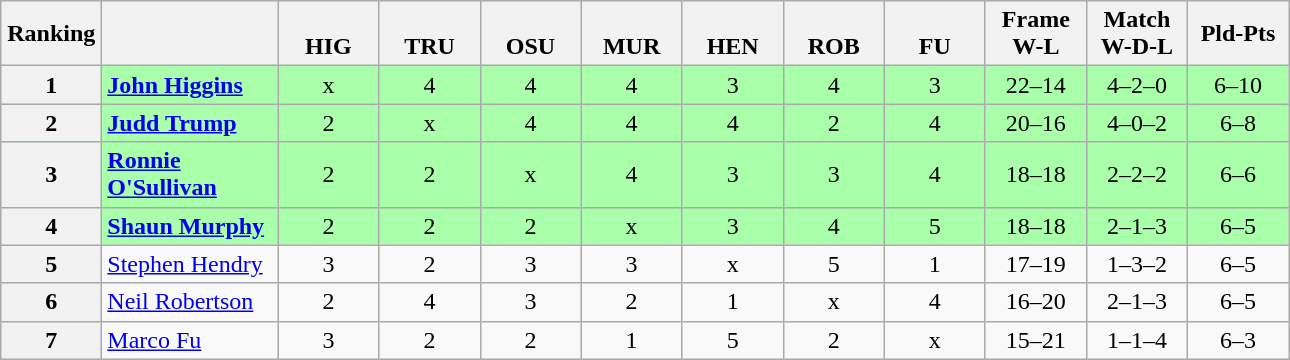<table class="wikitable" style="text-align:center">
<tr>
<th width=60>Ranking</th>
<th class="unsortable" width=110></th>
<th width=60><br> HIG</th>
<th width=60><br> TRU</th>
<th width=60><br> OSU</th>
<th width=60><br> MUR</th>
<th width=60><br> HEN</th>
<th width=60><br> ROB</th>
<th width=60><br> FU</th>
<th width=60>Frame<br>W-L</th>
<th width=60>Match<br>W-D-L</th>
<th width=60>Pld-Pts</th>
</tr>
<tr style="background:#aaffaa;">
<th>1</th>
<td align="left"><strong><a href='#'>John Higgins</a></strong></td>
<td>x</td>
<td>4</td>
<td>4</td>
<td>4</td>
<td>3</td>
<td>4</td>
<td>3</td>
<td>22–14</td>
<td>4–2–0</td>
<td>6–10</td>
</tr>
<tr style="background:#aaffaa;">
<th>2</th>
<td align="left"><strong><a href='#'>Judd Trump</a></strong></td>
<td>2</td>
<td>x</td>
<td>4</td>
<td>4</td>
<td>4</td>
<td>2</td>
<td>4</td>
<td>20–16</td>
<td>4–0–2</td>
<td>6–8</td>
</tr>
<tr style="background:#aaffaa;">
<th>3</th>
<td align="left"><strong><a href='#'>Ronnie O'Sullivan</a></strong></td>
<td>2</td>
<td>2</td>
<td>x</td>
<td>4</td>
<td>3</td>
<td>3</td>
<td>4</td>
<td>18–18</td>
<td>2–2–2</td>
<td>6–6</td>
</tr>
<tr style="background:#aaffaa;">
<th>4</th>
<td align="left"><strong><a href='#'>Shaun Murphy</a></strong></td>
<td>2</td>
<td>2</td>
<td>2</td>
<td>x</td>
<td>3</td>
<td>4</td>
<td>5</td>
<td>18–18</td>
<td>2–1–3</td>
<td>6–5</td>
</tr>
<tr>
<th>5</th>
<td align="left"><a href='#'>Stephen Hendry</a></td>
<td>3</td>
<td>2</td>
<td>3</td>
<td>3</td>
<td>x</td>
<td>5</td>
<td>1</td>
<td>17–19</td>
<td>1–3–2</td>
<td>6–5</td>
</tr>
<tr>
<th>6</th>
<td align="left"><a href='#'>Neil Robertson</a></td>
<td>2</td>
<td>4</td>
<td>3</td>
<td>2</td>
<td>1</td>
<td>x</td>
<td>4</td>
<td>16–20</td>
<td>2–1–3</td>
<td>6–5</td>
</tr>
<tr>
<th>7</th>
<td align="left"><a href='#'>Marco Fu</a></td>
<td>3</td>
<td>2</td>
<td>2</td>
<td>1</td>
<td>5</td>
<td>2</td>
<td>x</td>
<td>15–21</td>
<td>1–1–4</td>
<td>6–3</td>
</tr>
</table>
